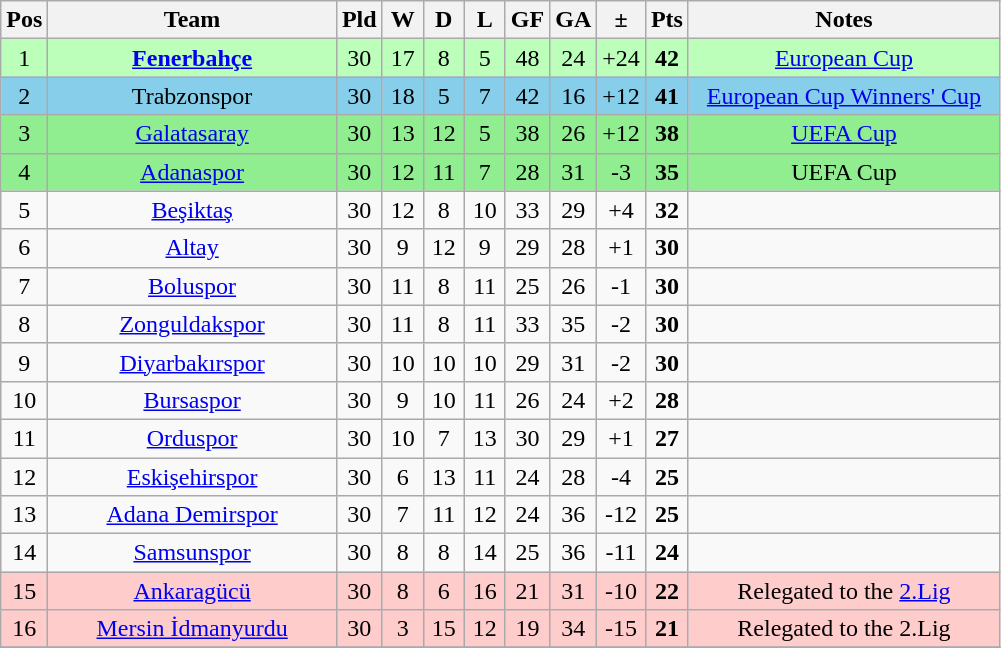<table class="wikitable sortable" style="text-align: center;">
<tr>
<th width=20>Pos</th>
<th width=185>Team</th>
<th width=20>Pld</th>
<th width=20>W</th>
<th width=20>D</th>
<th width=20>L</th>
<th width=20>GF</th>
<th width=20>GA</th>
<th width=20>±</th>
<th width=20>Pts</th>
<th width=200>Notes</th>
</tr>
<tr bgcolor=#bbffbb>
<td>1</td>
<td><strong><a href='#'>Fenerbahçe</a></strong></td>
<td>30</td>
<td>17</td>
<td>8</td>
<td>5</td>
<td>48</td>
<td>24</td>
<td>+24</td>
<td><strong>42</strong></td>
<td><a href='#'>European Cup</a></td>
</tr>
<tr bgcolor=skyblue>
<td>2</td>
<td>Trabzonspor</td>
<td>30</td>
<td>18</td>
<td>5</td>
<td>7</td>
<td>42</td>
<td>16</td>
<td>+12</td>
<td><strong>41</strong></td>
<td><a href='#'>European Cup Winners' Cup</a></td>
</tr>
<tr bgcolor=lightgreen>
<td>3</td>
<td><a href='#'>Galatasaray</a></td>
<td>30</td>
<td>13</td>
<td>12</td>
<td>5</td>
<td>38</td>
<td>26</td>
<td>+12</td>
<td><strong>38</strong></td>
<td><a href='#'>UEFA Cup</a></td>
</tr>
<tr bgcolor=lightgreen>
<td>4</td>
<td><a href='#'>Adanaspor</a></td>
<td>30</td>
<td>12</td>
<td>11</td>
<td>7</td>
<td>28</td>
<td>31</td>
<td>-3</td>
<td><strong>35</strong></td>
<td>UEFA Cup</td>
</tr>
<tr>
<td>5</td>
<td><a href='#'>Beşiktaş</a></td>
<td>30</td>
<td>12</td>
<td>8</td>
<td>10</td>
<td>33</td>
<td>29</td>
<td>+4</td>
<td><strong>32</strong></td>
<td></td>
</tr>
<tr>
<td>6</td>
<td><a href='#'>Altay</a></td>
<td>30</td>
<td>9</td>
<td>12</td>
<td>9</td>
<td>29</td>
<td>28</td>
<td>+1</td>
<td><strong>30</strong></td>
<td></td>
</tr>
<tr>
<td>7</td>
<td><a href='#'>Boluspor</a></td>
<td>30</td>
<td>11</td>
<td>8</td>
<td>11</td>
<td>25</td>
<td>26</td>
<td>-1</td>
<td><strong>30</strong></td>
<td></td>
</tr>
<tr>
<td>8</td>
<td><a href='#'>Zonguldakspor</a></td>
<td>30</td>
<td>11</td>
<td>8</td>
<td>11</td>
<td>33</td>
<td>35</td>
<td>-2</td>
<td><strong>30</strong></td>
<td></td>
</tr>
<tr>
<td>9</td>
<td><a href='#'>Diyarbakırspor</a></td>
<td>30</td>
<td>10</td>
<td>10</td>
<td>10</td>
<td>29</td>
<td>31</td>
<td>-2</td>
<td><strong>30</strong></td>
<td></td>
</tr>
<tr>
<td>10</td>
<td><a href='#'>Bursaspor</a></td>
<td>30</td>
<td>9</td>
<td>10</td>
<td>11</td>
<td>26</td>
<td>24</td>
<td>+2</td>
<td><strong>28</strong></td>
<td></td>
</tr>
<tr>
<td>11</td>
<td><a href='#'>Orduspor</a></td>
<td>30</td>
<td>10</td>
<td>7</td>
<td>13</td>
<td>30</td>
<td>29</td>
<td>+1</td>
<td><strong>27</strong></td>
<td></td>
</tr>
<tr>
<td>12</td>
<td><a href='#'>Eskişehirspor</a></td>
<td>30</td>
<td>6</td>
<td>13</td>
<td>11</td>
<td>24</td>
<td>28</td>
<td>-4</td>
<td><strong>25</strong></td>
<td></td>
</tr>
<tr>
<td>13</td>
<td><a href='#'>Adana Demirspor</a></td>
<td>30</td>
<td>7</td>
<td>11</td>
<td>12</td>
<td>24</td>
<td>36</td>
<td>-12</td>
<td><strong>25</strong></td>
<td></td>
</tr>
<tr>
<td>14</td>
<td><a href='#'>Samsunspor</a></td>
<td>30</td>
<td>8</td>
<td>8</td>
<td>14</td>
<td>25</td>
<td>36</td>
<td>-11</td>
<td><strong>24</strong></td>
<td></td>
</tr>
<tr bgcolor=#FFCCCC>
<td>15</td>
<td><a href='#'>Ankaragücü</a></td>
<td>30</td>
<td>8</td>
<td>6</td>
<td>16</td>
<td>21</td>
<td>31</td>
<td>-10</td>
<td><strong>22</strong></td>
<td>Relegated to the <a href='#'>2.Lig</a></td>
</tr>
<tr bgcolor=#FFCCCC>
<td>16</td>
<td><a href='#'>Mersin İdmanyurdu</a></td>
<td>30</td>
<td>3</td>
<td>15</td>
<td>12</td>
<td>19</td>
<td>34</td>
<td>-15</td>
<td><strong>21</strong></td>
<td>Relegated to the 2.Lig</td>
</tr>
<tr>
</tr>
</table>
